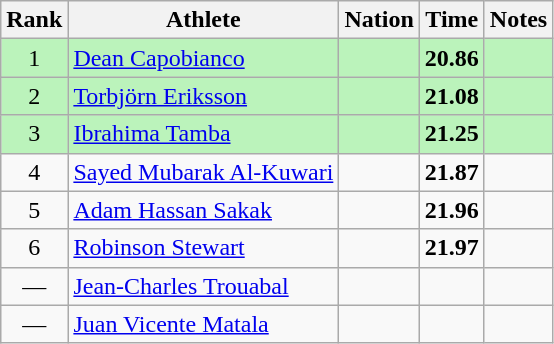<table class="wikitable sortable" style="text-align:center">
<tr>
<th>Rank</th>
<th>Athlete</th>
<th>Nation</th>
<th>Time</th>
<th>Notes</th>
</tr>
<tr style="background:#bbf3bb;">
<td>1</td>
<td align=left><a href='#'>Dean Capobianco</a></td>
<td align=left></td>
<td><strong>20.86</strong></td>
<td></td>
</tr>
<tr style="background:#bbf3bb;">
<td>2</td>
<td align=left><a href='#'>Torbjörn Eriksson</a></td>
<td align=left></td>
<td><strong>21.08</strong></td>
<td></td>
</tr>
<tr style="background:#bbf3bb;">
<td>3</td>
<td align=left><a href='#'>Ibrahima Tamba</a></td>
<td align=left></td>
<td><strong>21.25</strong></td>
<td></td>
</tr>
<tr>
<td>4</td>
<td align=left><a href='#'>Sayed Mubarak Al-Kuwari</a></td>
<td align=left></td>
<td><strong>21.87</strong></td>
<td></td>
</tr>
<tr>
<td>5</td>
<td align=left><a href='#'>Adam Hassan Sakak</a></td>
<td align=left></td>
<td><strong>21.96</strong></td>
<td></td>
</tr>
<tr>
<td>6</td>
<td align=left><a href='#'>Robinson Stewart</a></td>
<td align=left></td>
<td><strong>21.97</strong></td>
<td></td>
</tr>
<tr>
<td data-sort-value=7>—</td>
<td align=left><a href='#'>Jean-Charles Trouabal</a></td>
<td align=left></td>
<td data-sort-value=59.99></td>
<td></td>
</tr>
<tr>
<td data-sort-value=8>—</td>
<td align=left><a href='#'>Juan Vicente Matala</a></td>
<td align=left></td>
<td data-sort-value=99.99></td>
<td></td>
</tr>
</table>
